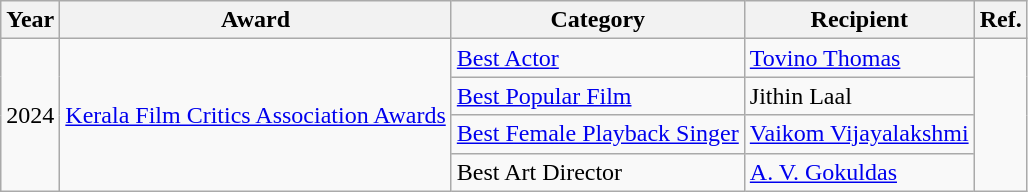<table class="wikitable">
<tr>
<th>Year</th>
<th>Award</th>
<th>Category</th>
<th>Recipient</th>
<th>Ref.</th>
</tr>
<tr>
<td rowspan="4">2024</td>
<td rowspan="4"><a href='#'>Kerala Film Critics Association Awards</a></td>
<td><a href='#'>Best Actor</a></td>
<td><a href='#'>Tovino Thomas</a></td>
<td rowspan="4"></td>
</tr>
<tr>
<td><a href='#'>Best Popular Film</a></td>
<td>Jithin Laal</td>
</tr>
<tr>
<td><a href='#'>Best Female Playback Singer</a></td>
<td><a href='#'>Vaikom Vijayalakshmi</a></td>
</tr>
<tr>
<td>Best Art Director</td>
<td><a href='#'>A. V. Gokuldas</a></td>
</tr>
</table>
